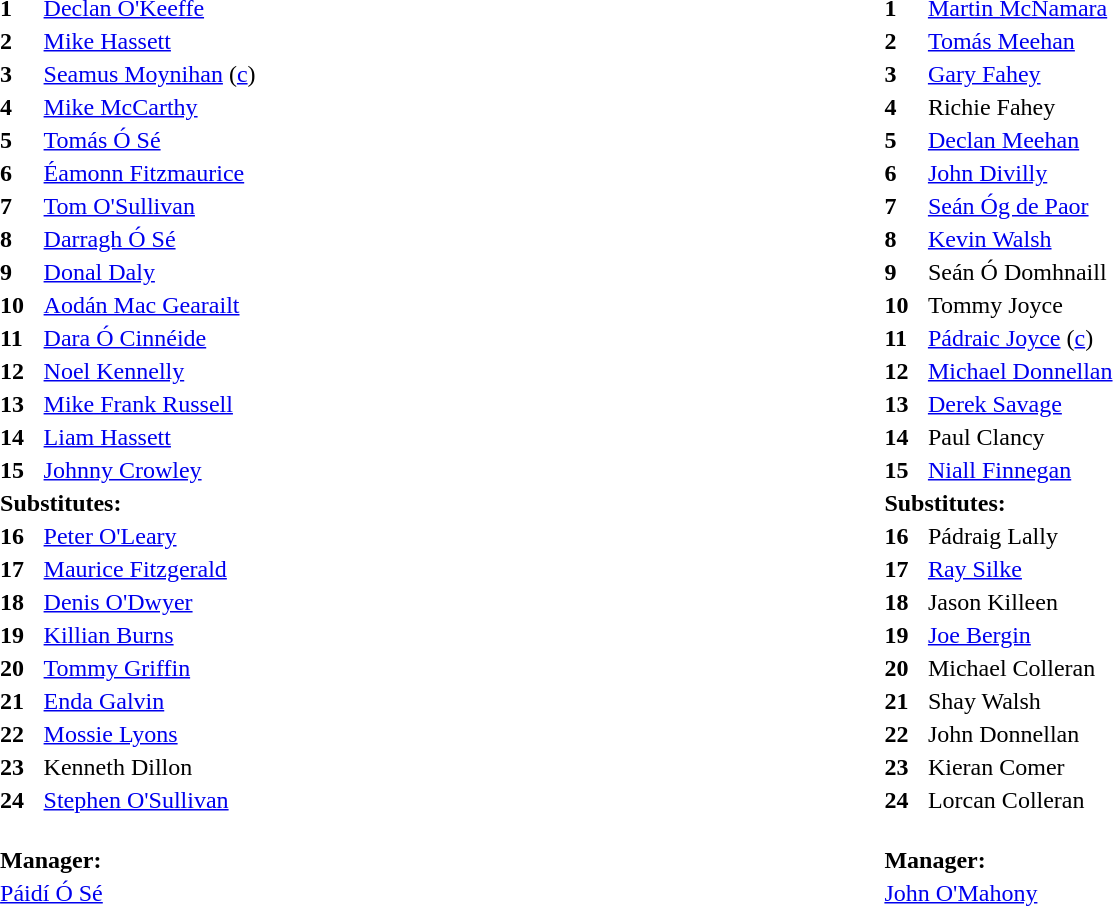<table width="92%">
<tr>
<td valign="top" width="50%"><br><table style="font-size: 100%" cellspacing="4" cellpadding="0" align="center">
<tr>
<th width=25></th>
</tr>
<tr>
<td><strong>1</strong></td>
<td><a href='#'>Declan O'Keeffe</a></td>
<td></td>
<td></td>
</tr>
<tr>
<td><strong>2</strong></td>
<td><a href='#'>Mike Hassett</a></td>
<td></td>
<td></td>
</tr>
<tr>
<td><strong>3</strong></td>
<td><a href='#'>Seamus Moynihan</a> (<a href='#'>c</a>)</td>
<td></td>
<td></td>
</tr>
<tr>
<td><strong>4</strong></td>
<td><a href='#'>Mike McCarthy</a></td>
<td></td>
<td></td>
</tr>
<tr>
<td><strong>5</strong></td>
<td><a href='#'>Tomás Ó Sé</a></td>
<td></td>
<td></td>
</tr>
<tr>
<td><strong>6</strong></td>
<td><a href='#'>Éamonn Fitzmaurice</a></td>
<td></td>
<td></td>
</tr>
<tr>
<td><strong>7</strong></td>
<td><a href='#'>Tom O'Sullivan</a></td>
<td></td>
<td></td>
</tr>
<tr>
<td><strong>8</strong></td>
<td><a href='#'>Darragh Ó Sé</a></td>
<td></td>
<td></td>
</tr>
<tr>
<td><strong>9</strong></td>
<td><a href='#'>Donal Daly</a></td>
<td></td>
<td></td>
</tr>
<tr>
<td><strong>10</strong></td>
<td><a href='#'>Aodán Mac Gearailt</a></td>
<td></td>
<td></td>
</tr>
<tr>
<td><strong>11</strong></td>
<td><a href='#'>Dara Ó Cinnéide</a></td>
<td></td>
<td></td>
</tr>
<tr>
<td><strong>12</strong></td>
<td><a href='#'>Noel Kennelly</a></td>
<td></td>
<td></td>
</tr>
<tr>
<td><strong>13</strong></td>
<td><a href='#'>Mike Frank Russell</a></td>
<td></td>
<td></td>
</tr>
<tr>
<td><strong>14</strong></td>
<td><a href='#'>Liam Hassett</a></td>
<td></td>
<td></td>
</tr>
<tr>
<td><strong>15</strong></td>
<td><a href='#'>Johnny Crowley</a></td>
<td></td>
<td></td>
</tr>
<tr>
<td colspan=3><strong>Substitutes:</strong></td>
</tr>
<tr>
<td><strong>16</strong></td>
<td><a href='#'>Peter O'Leary</a></td>
<td></td>
<td></td>
</tr>
<tr>
<td><strong>17</strong></td>
<td><a href='#'>Maurice Fitzgerald</a></td>
<td></td>
<td></td>
</tr>
<tr>
<td><strong>18</strong></td>
<td><a href='#'>Denis O'Dwyer</a></td>
<td></td>
<td></td>
</tr>
<tr>
<td><strong>19</strong></td>
<td><a href='#'>Killian Burns</a></td>
<td></td>
<td></td>
</tr>
<tr>
<td><strong>20</strong></td>
<td><a href='#'>Tommy Griffin</a></td>
<td></td>
<td></td>
</tr>
<tr>
<td><strong>21</strong></td>
<td><a href='#'>Enda Galvin</a></td>
<td></td>
<td></td>
</tr>
<tr>
<td><strong>22</strong></td>
<td><a href='#'>Mossie Lyons</a></td>
<td></td>
<td></td>
</tr>
<tr>
<td><strong>23</strong></td>
<td>Kenneth Dillon</td>
<td></td>
<td></td>
</tr>
<tr>
<td><strong>24</strong></td>
<td><a href='#'>Stephen O'Sullivan</a></td>
<td></td>
<td></td>
</tr>
<tr>
<td colspan=3><br><strong>Manager:</strong></td>
</tr>
<tr>
<td colspan="4"><a href='#'>Páidí Ó Sé</a></td>
</tr>
<tr>
</tr>
</table>
</td>
<td valign="top" width="50%"><br><table style="font-size: 100%" cellspacing="4" cellpadding="0" align="center">
<tr>
<th width=25></th>
</tr>
<tr>
<td><strong>1</strong></td>
<td><a href='#'>Martin McNamara</a></td>
<td></td>
<td></td>
</tr>
<tr>
<td><strong>2</strong></td>
<td><a href='#'>Tomás Meehan</a></td>
<td></td>
<td></td>
</tr>
<tr>
<td><strong>3</strong></td>
<td><a href='#'>Gary Fahey</a></td>
<td></td>
<td></td>
</tr>
<tr>
<td><strong>4</strong></td>
<td>Richie Fahey</td>
<td></td>
<td></td>
</tr>
<tr>
<td><strong>5</strong></td>
<td><a href='#'>Declan Meehan</a></td>
<td></td>
<td></td>
</tr>
<tr>
<td><strong>6</strong></td>
<td><a href='#'>John Divilly</a></td>
<td></td>
<td></td>
</tr>
<tr>
<td><strong>7</strong></td>
<td><a href='#'>Seán Óg de Paor</a></td>
<td></td>
<td></td>
</tr>
<tr>
<td><strong>8</strong></td>
<td><a href='#'>Kevin Walsh</a></td>
<td></td>
<td></td>
</tr>
<tr>
<td><strong>9</strong></td>
<td>Seán Ó Domhnaill</td>
<td></td>
<td></td>
</tr>
<tr>
<td><strong>10</strong></td>
<td>Tommy Joyce</td>
<td></td>
<td></td>
</tr>
<tr>
<td><strong>11</strong></td>
<td><a href='#'>Pádraic Joyce</a> (<a href='#'>c</a>)</td>
<td></td>
<td></td>
</tr>
<tr>
<td><strong>12</strong></td>
<td><a href='#'>Michael Donnellan</a></td>
<td></td>
<td></td>
</tr>
<tr>
<td><strong>13</strong></td>
<td><a href='#'>Derek Savage</a></td>
<td></td>
<td></td>
</tr>
<tr>
<td><strong>14</strong></td>
<td>Paul Clancy</td>
<td></td>
<td></td>
</tr>
<tr>
<td><strong>15</strong></td>
<td><a href='#'>Niall Finnegan</a></td>
<td></td>
<td></td>
</tr>
<tr>
<td colspan=3><strong>Substitutes:</strong></td>
</tr>
<tr>
<td><strong>16</strong></td>
<td>Pádraig Lally</td>
<td></td>
<td></td>
</tr>
<tr>
<td><strong>17</strong></td>
<td><a href='#'>Ray Silke</a></td>
<td></td>
<td></td>
</tr>
<tr>
<td><strong>18</strong></td>
<td>Jason Killeen</td>
<td></td>
<td></td>
</tr>
<tr>
<td><strong>19</strong></td>
<td><a href='#'>Joe Bergin</a></td>
<td></td>
<td></td>
</tr>
<tr>
<td><strong>20</strong></td>
<td>Michael Colleran</td>
<td></td>
<td></td>
</tr>
<tr>
<td><strong>21</strong></td>
<td>Shay Walsh</td>
<td></td>
<td></td>
</tr>
<tr>
<td><strong>22</strong></td>
<td>John Donnellan</td>
<td></td>
<td></td>
</tr>
<tr>
<td><strong>23</strong></td>
<td>Kieran Comer</td>
<td></td>
<td></td>
</tr>
<tr>
<td><strong>24</strong></td>
<td>Lorcan Colleran</td>
<td></td>
<td></td>
</tr>
<tr>
<td colspan=3><br><strong>Manager:</strong></td>
</tr>
<tr>
<td colspan="4"><a href='#'>John O'Mahony</a></td>
</tr>
</table>
</td>
</tr>
</table>
